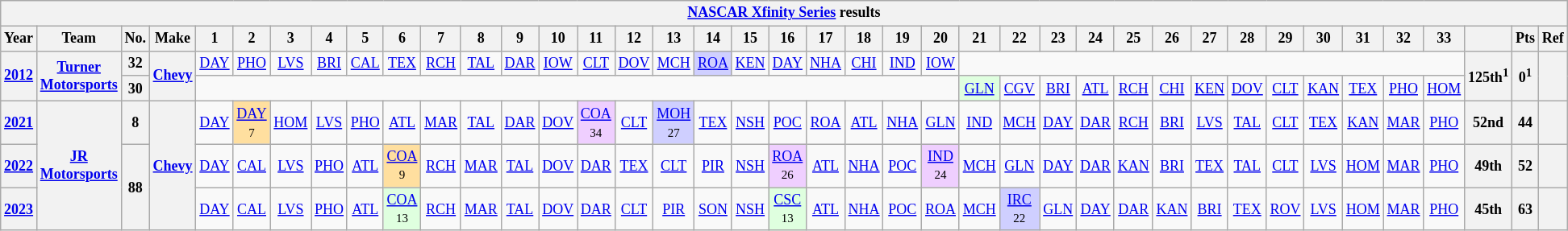<table class="wikitable" style="text-align:center; font-size:75%">
<tr>
<th colspan=42><a href='#'>NASCAR Xfinity Series</a> results</th>
</tr>
<tr>
<th>Year</th>
<th>Team</th>
<th>No.</th>
<th>Make</th>
<th>1</th>
<th>2</th>
<th>3</th>
<th>4</th>
<th>5</th>
<th>6</th>
<th>7</th>
<th>8</th>
<th>9</th>
<th>10</th>
<th>11</th>
<th>12</th>
<th>13</th>
<th>14</th>
<th>15</th>
<th>16</th>
<th>17</th>
<th>18</th>
<th>19</th>
<th>20</th>
<th>21</th>
<th>22</th>
<th>23</th>
<th>24</th>
<th>25</th>
<th>26</th>
<th>27</th>
<th>28</th>
<th>29</th>
<th>30</th>
<th>31</th>
<th>32</th>
<th>33</th>
<th></th>
<th>Pts</th>
<th>Ref</th>
</tr>
<tr>
<th rowspan=2><a href='#'>2012</a></th>
<th rowspan=2><a href='#'>Turner Motorsports</a></th>
<th>32</th>
<th rowspan=2><a href='#'>Chevy</a></th>
<td><a href='#'>DAY</a></td>
<td><a href='#'>PHO</a></td>
<td><a href='#'>LVS</a></td>
<td><a href='#'>BRI</a></td>
<td><a href='#'>CAL</a></td>
<td><a href='#'>TEX</a></td>
<td><a href='#'>RCH</a></td>
<td><a href='#'>TAL</a></td>
<td><a href='#'>DAR</a></td>
<td><a href='#'>IOW</a></td>
<td><a href='#'>CLT</a></td>
<td><a href='#'>DOV</a></td>
<td><a href='#'>MCH</a></td>
<td style="background:#CFCFFF;"><a href='#'>ROA</a><br></td>
<td><a href='#'>KEN</a></td>
<td><a href='#'>DAY</a></td>
<td><a href='#'>NHA</a></td>
<td><a href='#'>CHI</a></td>
<td><a href='#'>IND</a></td>
<td><a href='#'>IOW</a></td>
<td colspan=13></td>
<th rowspan=2>125th<sup>1</sup></th>
<th rowspan=2>0<sup>1</sup></th>
<th rowspan=2></th>
</tr>
<tr>
<th>30</th>
<td colspan=20></td>
<td style="background:#DFFFDF;"><a href='#'>GLN</a><br></td>
<td><a href='#'>CGV</a></td>
<td><a href='#'>BRI</a></td>
<td><a href='#'>ATL</a></td>
<td><a href='#'>RCH</a></td>
<td><a href='#'>CHI</a></td>
<td><a href='#'>KEN</a></td>
<td><a href='#'>DOV</a></td>
<td><a href='#'>CLT</a></td>
<td><a href='#'>KAN</a></td>
<td><a href='#'>TEX</a></td>
<td><a href='#'>PHO</a></td>
<td><a href='#'>HOM</a></td>
</tr>
<tr>
<th><a href='#'>2021</a></th>
<th rowspan=3><a href='#'>JR Motorsports</a></th>
<th>8</th>
<th rowspan=3><a href='#'>Chevy</a></th>
<td><a href='#'>DAY</a></td>
<td style="background:#FFDF9F;"><a href='#'>DAY</a><br><small>7</small></td>
<td><a href='#'>HOM</a></td>
<td><a href='#'>LVS</a></td>
<td><a href='#'>PHO</a></td>
<td><a href='#'>ATL</a></td>
<td><a href='#'>MAR</a></td>
<td><a href='#'>TAL</a></td>
<td><a href='#'>DAR</a></td>
<td><a href='#'>DOV</a></td>
<td style="background:#EFCFFF;"><a href='#'>COA</a><br><small>34</small></td>
<td><a href='#'>CLT</a></td>
<td style="background:#CFCFFF;"><a href='#'>MOH</a><br><small>27</small></td>
<td><a href='#'>TEX</a></td>
<td><a href='#'>NSH</a></td>
<td><a href='#'>POC</a></td>
<td><a href='#'>ROA</a></td>
<td><a href='#'>ATL</a></td>
<td><a href='#'>NHA</a></td>
<td><a href='#'>GLN</a></td>
<td><a href='#'>IND</a></td>
<td><a href='#'>MCH</a></td>
<td><a href='#'>DAY</a></td>
<td><a href='#'>DAR</a></td>
<td><a href='#'>RCH</a></td>
<td><a href='#'>BRI</a></td>
<td><a href='#'>LVS</a></td>
<td><a href='#'>TAL</a></td>
<td><a href='#'>CLT</a></td>
<td><a href='#'>TEX</a></td>
<td><a href='#'>KAN</a></td>
<td><a href='#'>MAR</a></td>
<td><a href='#'>PHO</a></td>
<th>52nd</th>
<th>44</th>
<th></th>
</tr>
<tr>
<th><a href='#'>2022</a></th>
<th rowspan=2>88</th>
<td><a href='#'>DAY</a></td>
<td><a href='#'>CAL</a></td>
<td><a href='#'>LVS</a></td>
<td><a href='#'>PHO</a></td>
<td><a href='#'>ATL</a></td>
<td style="background:#FFDF9F;"><a href='#'>COA</a><br><small>9</small></td>
<td><a href='#'>RCH</a></td>
<td><a href='#'>MAR</a></td>
<td><a href='#'>TAL</a></td>
<td><a href='#'>DOV</a></td>
<td><a href='#'>DAR</a></td>
<td><a href='#'>TEX</a></td>
<td><a href='#'>CLT</a></td>
<td><a href='#'>PIR</a></td>
<td><a href='#'>NSH</a></td>
<td style="background:#EFCFFF;"><a href='#'>ROA</a><br><small>26</small></td>
<td><a href='#'>ATL</a></td>
<td><a href='#'>NHA</a></td>
<td><a href='#'>POC</a></td>
<td style="background:#EFCFFF;"><a href='#'>IND</a><br><small>24</small></td>
<td><a href='#'>MCH</a></td>
<td><a href='#'>GLN</a></td>
<td><a href='#'>DAY</a></td>
<td><a href='#'>DAR</a></td>
<td><a href='#'>KAN</a></td>
<td><a href='#'>BRI</a></td>
<td><a href='#'>TEX</a></td>
<td><a href='#'>TAL</a></td>
<td><a href='#'>CLT</a></td>
<td><a href='#'>LVS</a></td>
<td><a href='#'>HOM</a></td>
<td><a href='#'>MAR</a></td>
<td><a href='#'>PHO</a></td>
<th>49th</th>
<th>52</th>
<th></th>
</tr>
<tr>
<th><a href='#'>2023</a></th>
<td><a href='#'>DAY</a></td>
<td><a href='#'>CAL</a></td>
<td><a href='#'>LVS</a></td>
<td><a href='#'>PHO</a></td>
<td><a href='#'>ATL</a></td>
<td style="background:#DFFFDF;"><a href='#'>COA</a><br><small>13</small></td>
<td><a href='#'>RCH</a></td>
<td><a href='#'>MAR</a></td>
<td><a href='#'>TAL</a></td>
<td><a href='#'>DOV</a></td>
<td><a href='#'>DAR</a></td>
<td><a href='#'>CLT</a></td>
<td><a href='#'>PIR</a></td>
<td><a href='#'>SON</a></td>
<td><a href='#'>NSH</a></td>
<td style="background:#DFFFDF;"><a href='#'>CSC</a><br><small>13</small></td>
<td><a href='#'>ATL</a></td>
<td><a href='#'>NHA</a></td>
<td><a href='#'>POC</a></td>
<td><a href='#'>ROA</a></td>
<td><a href='#'>MCH</a></td>
<td style="background:#CFCFFF;"><a href='#'>IRC</a><br><small>22</small></td>
<td><a href='#'>GLN</a></td>
<td><a href='#'>DAY</a></td>
<td><a href='#'>DAR</a></td>
<td><a href='#'>KAN</a></td>
<td><a href='#'>BRI</a></td>
<td><a href='#'>TEX</a></td>
<td><a href='#'>ROV</a></td>
<td><a href='#'>LVS</a></td>
<td><a href='#'>HOM</a></td>
<td><a href='#'>MAR</a></td>
<td><a href='#'>PHO</a></td>
<th>45th</th>
<th>63</th>
<th></th>
</tr>
</table>
